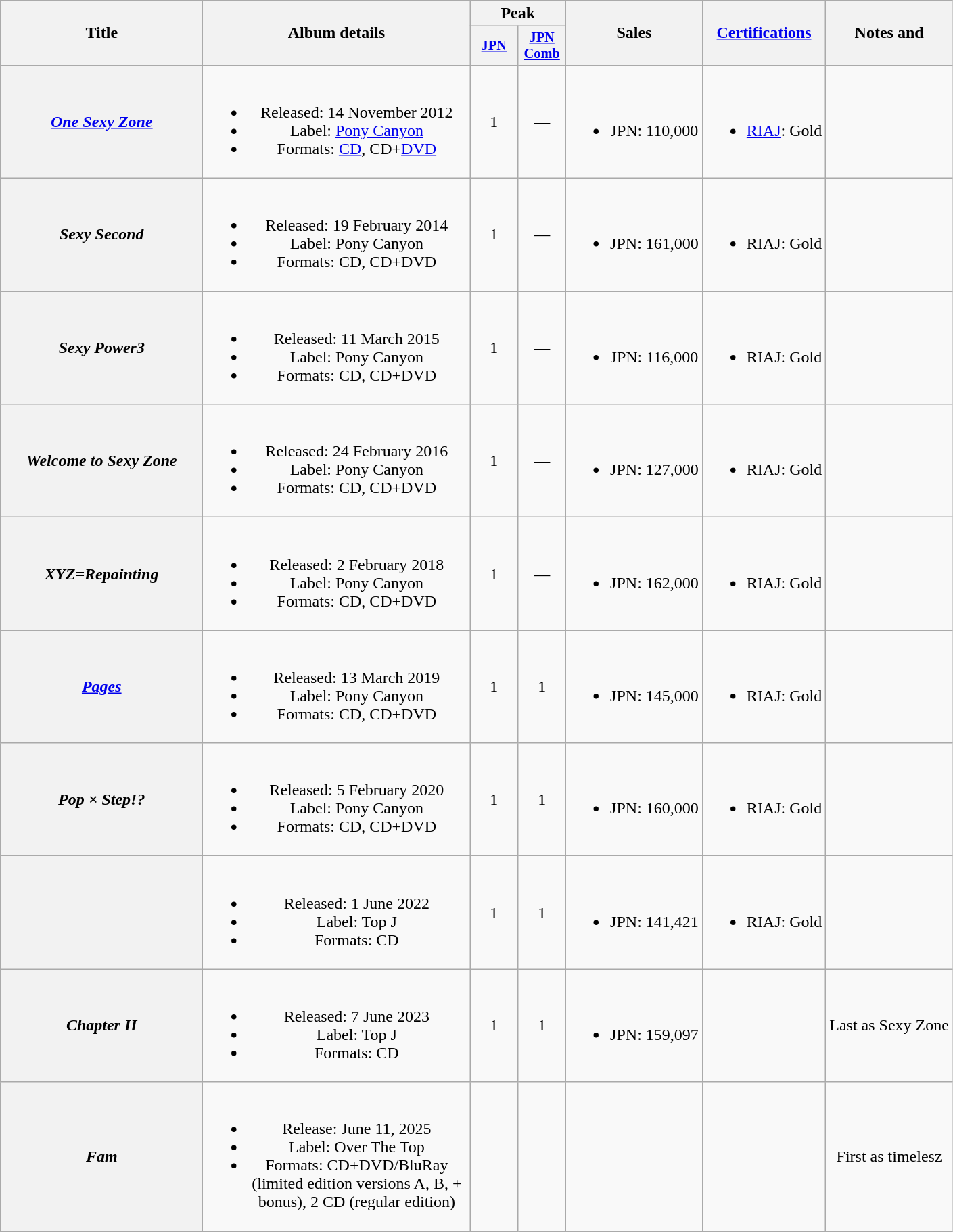<table class="wikitable plainrowheaders" style="text-align:center;">
<tr>
<th scope="col" rowspan="2" style="width:12em;">Title</th>
<th scope="col" rowspan="2" style="width:16em;">Album details</th>
<th scope="col" colspan="2">Peak</th>
<th scope="col" rowspan="2">Sales</th>
<th scope="col" rowspan="2"><a href='#'>Certifications</a></th>
<th scope="col" rowspan="2">Notes and </th>
</tr>
<tr>
<th scope="col" style="width:3em;font-size:85%;"><a href='#'>JPN</a><br></th>
<th scope="col" style="width:3em;font-size:85%;"><a href='#'>JPN<br>Comb</a><br></th>
</tr>
<tr>
<th scope="row"><em><a href='#'>One Sexy Zone</a></em></th>
<td><br><ul><li>Released: 14 November 2012</li><li>Label: <a href='#'>Pony Canyon</a></li><li>Formats: <a href='#'>CD</a>, CD+<a href='#'>DVD</a></li></ul></td>
<td>1</td>
<td>—</td>
<td><br><ul><li>JPN: 110,000</li></ul></td>
<td><br><ul><li><a href='#'>RIAJ</a>: Gold</li></ul></td>
<td></td>
</tr>
<tr>
<th scope="row"><em>Sexy Second</em></th>
<td><br><ul><li>Released: 19 February 2014</li><li>Label: Pony Canyon</li><li>Formats: CD, CD+DVD</li></ul></td>
<td>1</td>
<td>—</td>
<td><br><ul><li>JPN: 161,000</li></ul></td>
<td><br><ul><li>RIAJ: Gold</li></ul></td>
<td></td>
</tr>
<tr>
<th scope="row"><em>Sexy Power3</em></th>
<td><br><ul><li>Released: 11 March 2015</li><li>Label: Pony Canyon</li><li>Formats: CD, CD+DVD</li></ul></td>
<td>1</td>
<td>—</td>
<td><br><ul><li>JPN: 116,000</li></ul></td>
<td><br><ul><li>RIAJ: Gold</li></ul></td>
<td></td>
</tr>
<tr>
<th scope="row"><em>Welcome to Sexy Zone</em></th>
<td><br><ul><li>Released: 24 February 2016</li><li>Label: Pony Canyon</li><li>Formats: CD, CD+DVD</li></ul></td>
<td>1</td>
<td>—</td>
<td><br><ul><li>JPN: 127,000</li></ul></td>
<td><br><ul><li>RIAJ: Gold</li></ul></td>
<td></td>
</tr>
<tr>
<th scope="row"><em>XYZ=Repainting</em></th>
<td><br><ul><li>Released: 2 February 2018</li><li>Label: Pony Canyon</li><li>Formats: CD, CD+DVD</li></ul></td>
<td>1</td>
<td>—</td>
<td><br><ul><li>JPN: 162,000</li></ul></td>
<td><br><ul><li>RIAJ: Gold</li></ul></td>
<td></td>
</tr>
<tr>
<th scope="row"><em><a href='#'>Pages</a></em></th>
<td><br><ul><li>Released: 13 March 2019</li><li>Label: Pony Canyon</li><li>Formats: CD, CD+DVD</li></ul></td>
<td>1</td>
<td>1</td>
<td><br><ul><li>JPN: 145,000</li></ul></td>
<td><br><ul><li>RIAJ: Gold</li></ul></td>
<td></td>
</tr>
<tr>
<th scope="row"><em>Pop × Step!?</em></th>
<td><br><ul><li>Released: 5 February 2020</li><li>Label: Pony Canyon</li><li>Formats: CD, CD+DVD</li></ul></td>
<td>1</td>
<td>1</td>
<td><br><ul><li>JPN: 160,000</li></ul></td>
<td><br><ul><li>RIAJ: Gold</li></ul></td>
<td></td>
</tr>
<tr>
<th scope="row"></th>
<td><br><ul><li>Released: 1 June 2022</li><li>Label: Top J</li><li>Formats: CD</li></ul></td>
<td>1</td>
<td>1</td>
<td><br><ul><li>JPN: 141,421</li></ul></td>
<td><br><ul><li>RIAJ: Gold</li></ul></td>
<td></td>
</tr>
<tr>
<th scope="row"><em>Chapter II</em></th>
<td><br><ul><li>Released: 7 June 2023</li><li>Label: Top J</li><li>Formats: CD</li></ul></td>
<td>1</td>
<td>1</td>
<td><br><ul><li>JPN: 159,097</li></ul></td>
<td></td>
<td>Last as Sexy Zone</td>
</tr>
<tr>
<th scope="row"><em>Fam</em></th>
<td><br><ul><li>Release: June 11, 2025</li><li>Label: Over The Top</li><li>Formats: CD+DVD/BluRay (limited edition versions A, B, + bonus), 2 CD (regular edition)</li></ul></td>
<td></td>
<td></td>
<td></td>
<td></td>
<td>First as timelesz</td>
</tr>
</table>
